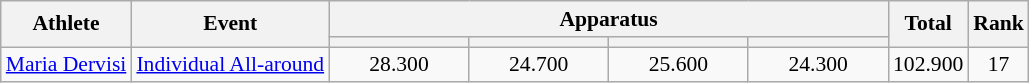<table class="wikitable" style="font-size:90%; text-align:center">
<tr>
<th rowspan="2">Athlete</th>
<th rowspan="2">Event</th>
<th colspan="4">Apparatus</th>
<th rowspan="2">Total</th>
<th rowspan="2">Rank</th>
</tr>
<tr>
<th style="width:6em"></th>
<th style="width:6em"></th>
<th style="width:6em"></th>
<th style="width:6em"></th>
</tr>
<tr>
<td align="left"><a href='#'>Maria Dervisi</a></td>
<td align="left"><a href='#'>Individual All-around</a></td>
<td>28.300</td>
<td>24.700</td>
<td>25.600</td>
<td>24.300</td>
<td>102.900</td>
<td>17</td>
</tr>
</table>
